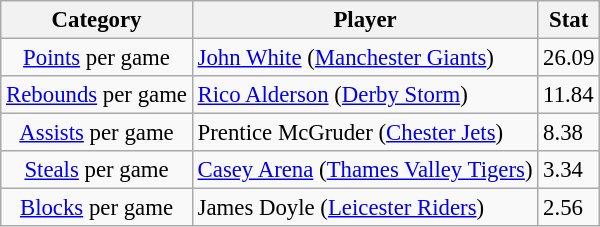<table class="wikitable" style="font-size:95%">
<tr>
<th>Category</th>
<th>Player</th>
<th>Stat</th>
</tr>
<tr --->
<td style="text-align:center"><a href='#'>Points</a> per game</td>
<td> <a href='#'>John White</a> (<a href='#'>Manchester Giants</a>)</td>
<td>26.09</td>
</tr>
<tr>
<td style="text-align:center"><a href='#'>Rebounds</a> per game</td>
<td> <a href='#'>Rico Alderson</a> (<a href='#'>Derby Storm</a>)</td>
<td>11.84</td>
</tr>
<tr>
<td style="text-align:center"><a href='#'>Assists</a> per game</td>
<td> Prentice McGruder (<a href='#'>Chester Jets</a>)</td>
<td>8.38</td>
</tr>
<tr>
<td style="text-align:center"><a href='#'>Steals</a> per game</td>
<td> <a href='#'>Casey Arena</a> (<a href='#'>Thames Valley Tigers</a>)</td>
<td>3.34</td>
</tr>
<tr>
<td style="text-align:center"><a href='#'>Blocks</a> per game</td>
<td> James Doyle (<a href='#'>Leicester Riders</a>)</td>
<td>2.56</td>
</tr>
</table>
